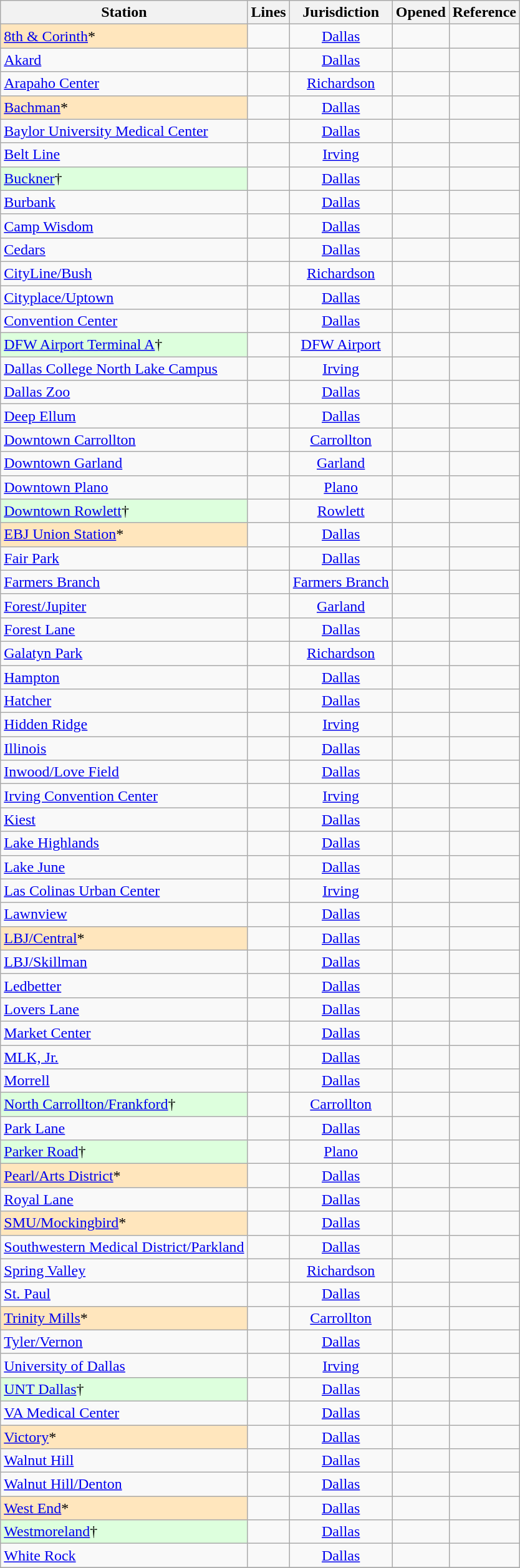<table class="wikitable sortable">
<tr>
<th>Station</th>
<th class="unsortable">Lines</th>
<th>Jurisdiction</th>
<th>Opened</th>
<th class="unsortable">Reference</th>
</tr>
<tr>
<td style="background-color:#FFE6BD"><a href='#'>8th & Corinth</a>*</td>
<td></td>
<td align=center><a href='#'>Dallas</a></td>
<td></td>
<td align="center"></td>
</tr>
<tr>
<td><a href='#'>Akard</a></td>
<td></td>
<td align=center><a href='#'>Dallas</a></td>
<td></td>
<td align="center"></td>
</tr>
<tr>
<td><a href='#'>Arapaho Center</a></td>
<td></td>
<td align=center><a href='#'>Richardson</a></td>
<td></td>
<td align="center"></td>
</tr>
<tr>
<td style="background-color:#FFE6BD"><a href='#'>Bachman</a>*</td>
<td></td>
<td align=center><a href='#'>Dallas</a></td>
<td></td>
<td align="center"></td>
</tr>
<tr>
<td><a href='#'>Baylor University Medical Center</a></td>
<td></td>
<td align=center><a href='#'>Dallas</a></td>
<td></td>
<td align="center"></td>
</tr>
<tr>
<td><a href='#'>Belt Line</a></td>
<td></td>
<td align=center><a href='#'>Irving</a></td>
<td></td>
<td align="center"></td>
</tr>
<tr>
<td style="background-color:#ddffdd"><a href='#'>Buckner</a>†</td>
<td></td>
<td align=center><a href='#'>Dallas</a></td>
<td></td>
<td align="center"></td>
</tr>
<tr>
<td><a href='#'>Burbank</a></td>
<td></td>
<td align=center><a href='#'>Dallas</a></td>
<td></td>
<td align="center"></td>
</tr>
<tr>
<td><a href='#'>Camp Wisdom</a></td>
<td></td>
<td align=center><a href='#'>Dallas</a></td>
<td></td>
<td></td>
</tr>
<tr>
<td><a href='#'>Cedars</a></td>
<td></td>
<td align=center><a href='#'>Dallas</a></td>
<td></td>
<td align="center"></td>
</tr>
<tr>
<td><a href='#'>CityLine/Bush</a></td>
<td></td>
<td align=center><a href='#'>Richardson</a></td>
<td></td>
<td align="center"></td>
</tr>
<tr>
<td><a href='#'>Cityplace/Uptown</a></td>
<td></td>
<td align=center><a href='#'>Dallas</a></td>
<td></td>
<td align="center"></td>
</tr>
<tr>
<td><a href='#'>Convention Center</a></td>
<td></td>
<td align=center><a href='#'>Dallas</a></td>
<td></td>
<td align="center"></td>
</tr>
<tr>
<td style="background-color:#ddffdd"><a href='#'>DFW Airport Terminal A</a>†</td>
<td></td>
<td align=center><a href='#'>DFW Airport</a></td>
<td></td>
<td align="center"></td>
</tr>
<tr>
<td><a href='#'>Dallas College North Lake Campus</a></td>
<td></td>
<td align=center><a href='#'>Irving</a></td>
<td></td>
<td align="center"></td>
</tr>
<tr>
<td><a href='#'>Dallas Zoo</a></td>
<td></td>
<td align=center><a href='#'>Dallas</a></td>
<td></td>
<td align="center"></td>
</tr>
<tr>
<td><a href='#'>Deep Ellum</a></td>
<td></td>
<td align=center><a href='#'>Dallas</a></td>
<td></td>
<td align="center"></td>
</tr>
<tr>
<td><a href='#'>Downtown Carrollton</a></td>
<td></td>
<td align=center><a href='#'>Carrollton</a></td>
<td></td>
<td align="center"></td>
</tr>
<tr>
<td><a href='#'>Downtown Garland</a></td>
<td></td>
<td align=center><a href='#'>Garland</a></td>
<td></td>
<td align="center"></td>
</tr>
<tr>
<td><a href='#'>Downtown Plano</a></td>
<td></td>
<td align=center><a href='#'>Plano</a></td>
<td></td>
<td align="center"></td>
</tr>
<tr>
<td style="background-color:#ddffdd"><a href='#'>Downtown Rowlett</a>†</td>
<td></td>
<td align=center><a href='#'>Rowlett</a></td>
<td></td>
<td align="center"></td>
</tr>
<tr>
<td style="background-color:#FFE6BD"><a href='#'>EBJ Union Station</a>*</td>
<td></td>
<td align=center><a href='#'>Dallas</a></td>
<td></td>
<td align="center"></td>
</tr>
<tr>
<td><a href='#'>Fair Park</a></td>
<td></td>
<td align=center><a href='#'>Dallas</a></td>
<td></td>
<td align="center"></td>
</tr>
<tr>
<td><a href='#'>Farmers Branch</a></td>
<td></td>
<td align=center><a href='#'>Farmers Branch</a></td>
<td></td>
<td align="center"></td>
</tr>
<tr>
<td><a href='#'>Forest/Jupiter</a></td>
<td></td>
<td align=center><a href='#'>Garland</a></td>
<td></td>
<td align="center"></td>
</tr>
<tr>
<td><a href='#'>Forest Lane</a></td>
<td></td>
<td align=center><a href='#'>Dallas</a></td>
<td></td>
<td align="center"></td>
</tr>
<tr>
<td><a href='#'>Galatyn Park</a></td>
<td></td>
<td align=center><a href='#'>Richardson</a></td>
<td></td>
<td align="center"></td>
</tr>
<tr>
<td><a href='#'>Hampton</a></td>
<td></td>
<td align=center><a href='#'>Dallas</a></td>
<td></td>
<td align="center"></td>
</tr>
<tr>
<td><a href='#'>Hatcher</a></td>
<td></td>
<td align=center><a href='#'>Dallas</a></td>
<td></td>
<td align="center"></td>
</tr>
<tr>
<td><a href='#'>Hidden Ridge</a></td>
<td></td>
<td align=center><a href='#'>Irving</a></td>
<td></td>
<td align="center"></td>
</tr>
<tr>
<td><a href='#'>Illinois</a></td>
<td></td>
<td align=center><a href='#'>Dallas</a></td>
<td></td>
<td align="center"></td>
</tr>
<tr>
<td><a href='#'>Inwood/Love Field</a></td>
<td></td>
<td align=center><a href='#'>Dallas</a></td>
<td></td>
<td align="center"></td>
</tr>
<tr>
<td><a href='#'>Irving Convention Center</a></td>
<td></td>
<td align=center><a href='#'>Irving</a></td>
<td></td>
<td align="center"></td>
</tr>
<tr>
<td><a href='#'>Kiest</a></td>
<td></td>
<td align=center><a href='#'>Dallas</a></td>
<td></td>
<td align="center"></td>
</tr>
<tr>
<td><a href='#'>Lake Highlands</a></td>
<td></td>
<td align=center><a href='#'>Dallas</a></td>
<td></td>
<td align="center"></td>
</tr>
<tr>
<td><a href='#'>Lake June</a></td>
<td></td>
<td align=center><a href='#'>Dallas</a></td>
<td></td>
<td align="center"></td>
</tr>
<tr>
<td><a href='#'>Las Colinas Urban Center</a></td>
<td></td>
<td align=center><a href='#'>Irving</a></td>
<td></td>
<td align="center"></td>
</tr>
<tr>
<td><a href='#'>Lawnview</a></td>
<td></td>
<td align=center><a href='#'>Dallas</a></td>
<td></td>
<td align="center"></td>
</tr>
<tr>
<td style="background-color:#FFE6BD"><a href='#'>LBJ/Central</a>*</td>
<td></td>
<td align=center><a href='#'>Dallas</a></td>
<td></td>
<td align="center"></td>
</tr>
<tr>
<td><a href='#'>LBJ/Skillman</a></td>
<td></td>
<td align=center><a href='#'>Dallas</a></td>
<td></td>
<td align="center"></td>
</tr>
<tr>
<td><a href='#'>Ledbetter</a></td>
<td></td>
<td align=center><a href='#'>Dallas</a></td>
<td></td>
<td align="center"></td>
</tr>
<tr>
<td><a href='#'>Lovers Lane</a></td>
<td></td>
<td align=center><a href='#'>Dallas</a></td>
<td></td>
<td align="center"></td>
</tr>
<tr>
<td><a href='#'>Market Center</a></td>
<td></td>
<td align=center><a href='#'>Dallas</a></td>
<td></td>
<td align="center"></td>
</tr>
<tr>
<td><a href='#'>MLK, Jr.</a></td>
<td></td>
<td align=center><a href='#'>Dallas</a></td>
<td></td>
<td align="center"></td>
</tr>
<tr>
<td><a href='#'>Morrell</a></td>
<td></td>
<td align=center><a href='#'>Dallas</a></td>
<td></td>
<td align="center"></td>
</tr>
<tr>
<td style="background-color:#ddffdd"><a href='#'>North Carrollton/Frankford</a>†</td>
<td></td>
<td align=center><a href='#'>Carrollton</a></td>
<td></td>
<td align="center"></td>
</tr>
<tr>
<td><a href='#'>Park Lane</a></td>
<td></td>
<td align=center><a href='#'>Dallas</a></td>
<td></td>
<td align="center"></td>
</tr>
<tr>
<td style="background-color:#ddffdd"><a href='#'>Parker Road</a>†</td>
<td></td>
<td align=center><a href='#'>Plano</a></td>
<td></td>
<td align="center"></td>
</tr>
<tr>
<td style="background-color:#FFE6BD"><a href='#'>Pearl/Arts District</a>*</td>
<td></td>
<td align=center><a href='#'>Dallas</a></td>
<td></td>
<td align="center"></td>
</tr>
<tr>
<td><a href='#'>Royal Lane</a></td>
<td></td>
<td align=center><a href='#'>Dallas</a></td>
<td></td>
<td align="center"></td>
</tr>
<tr>
<td style="background-color:#FFE6BD"><a href='#'>SMU/Mockingbird</a>*</td>
<td></td>
<td align=center><a href='#'>Dallas</a></td>
<td></td>
<td align="center"></td>
</tr>
<tr>
<td><a href='#'>Southwestern Medical District/Parkland</a></td>
<td></td>
<td align=center><a href='#'>Dallas</a></td>
<td></td>
<td align="center"></td>
</tr>
<tr>
<td><a href='#'>Spring Valley</a></td>
<td></td>
<td align=center><a href='#'>Richardson</a></td>
<td></td>
<td align="center"></td>
</tr>
<tr>
<td><a href='#'>St. Paul</a></td>
<td></td>
<td align=center><a href='#'>Dallas</a></td>
<td></td>
<td align="center"></td>
</tr>
<tr>
<td style="background-color:#FFE6BD"><a href='#'>Trinity Mills</a>*</td>
<td></td>
<td align=center><a href='#'>Carrollton</a></td>
<td></td>
<td align="center"></td>
</tr>
<tr>
<td><a href='#'>Tyler/Vernon</a></td>
<td></td>
<td align=center><a href='#'>Dallas</a></td>
<td></td>
<td align="center"></td>
</tr>
<tr>
<td><a href='#'>University of Dallas</a></td>
<td></td>
<td align=center><a href='#'>Irving</a></td>
<td></td>
<td align="center"></td>
</tr>
<tr>
<td style="background-color:#ddffdd"><a href='#'>UNT Dallas</a>†</td>
<td></td>
<td align=center><a href='#'>Dallas</a></td>
<td></td>
<td></td>
</tr>
<tr>
<td><a href='#'>VA Medical Center</a></td>
<td></td>
<td align=center><a href='#'>Dallas</a></td>
<td></td>
<td align="center"></td>
</tr>
<tr>
<td style="background-color:#FFE6BD"><a href='#'>Victory</a>*</td>
<td></td>
<td align=center><a href='#'>Dallas</a></td>
<td></td>
<td align="center"></td>
</tr>
<tr>
<td><a href='#'>Walnut Hill</a></td>
<td></td>
<td align=center><a href='#'>Dallas</a></td>
<td></td>
<td align="center"></td>
</tr>
<tr>
<td><a href='#'>Walnut Hill/Denton</a></td>
<td></td>
<td align=center><a href='#'>Dallas</a></td>
<td></td>
<td align="center"></td>
</tr>
<tr>
<td style="background-color:#FFE6BD"><a href='#'>West End</a>*</td>
<td></td>
<td align=center><a href='#'>Dallas</a></td>
<td></td>
<td align="center"></td>
</tr>
<tr>
<td style="background-color:#ddffdd"><a href='#'>Westmoreland</a>†</td>
<td></td>
<td align=center><a href='#'>Dallas</a></td>
<td></td>
<td align="center"></td>
</tr>
<tr>
<td><a href='#'>White Rock</a></td>
<td></td>
<td align=center><a href='#'>Dallas</a></td>
<td></td>
<td align="center"></td>
</tr>
<tr>
</tr>
</table>
